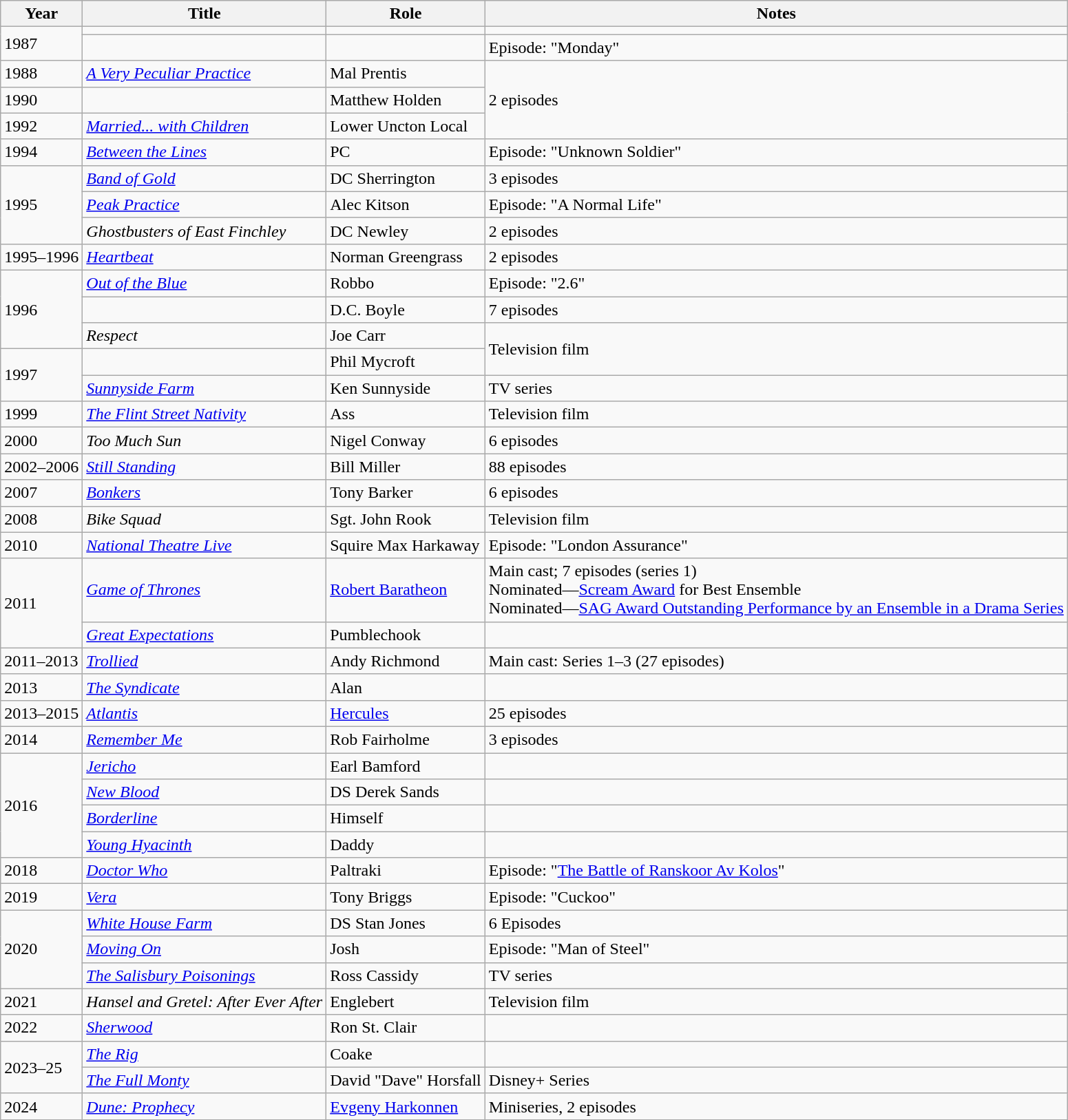<table class="wikitable sortable">
<tr>
<th>Year</th>
<th>Title</th>
<th>Role</th>
<th>Notes</th>
</tr>
<tr>
<td rowspan="2">1987</td>
<td><em></em></td>
<td></td>
<td></td>
</tr>
<tr>
<td><em></em></td>
<td></td>
<td>Episode: "Monday"</td>
</tr>
<tr>
<td>1988</td>
<td><em><a href='#'>A Very Peculiar Practice</a></em></td>
<td>Mal Prentis</td>
<td rowspan=3>2 episodes</td>
</tr>
<tr>
<td>1990</td>
<td><em></em></td>
<td>Matthew Holden</td>
</tr>
<tr>
<td>1992</td>
<td><em><a href='#'>Married... with Children</a></em></td>
<td>Lower Uncton Local</td>
</tr>
<tr>
<td>1994</td>
<td><em><a href='#'>Between the Lines</a></em></td>
<td>PC</td>
<td>Episode: "Unknown Soldier"</td>
</tr>
<tr>
<td rowspan="3">1995</td>
<td><em><a href='#'>Band of Gold</a></em></td>
<td>DC Sherrington</td>
<td>3 episodes</td>
</tr>
<tr>
<td><em><a href='#'>Peak Practice</a></em></td>
<td>Alec Kitson</td>
<td>Episode: "A Normal Life"</td>
</tr>
<tr>
<td><em>Ghostbusters of East Finchley</em></td>
<td>DC Newley</td>
<td>2 episodes</td>
</tr>
<tr>
<td>1995–1996</td>
<td><em><a href='#'>Heartbeat</a></em></td>
<td>Norman Greengrass</td>
<td>2 episodes</td>
</tr>
<tr>
<td rowspan="3">1996</td>
<td><em><a href='#'>Out of the Blue</a></em></td>
<td>Robbo</td>
<td>Episode: "2.6"</td>
</tr>
<tr>
<td><em></em></td>
<td>D.C. Boyle</td>
<td>7 episodes</td>
</tr>
<tr>
<td><em>Respect</em></td>
<td>Joe Carr</td>
<td rowspan=2>Television film</td>
</tr>
<tr>
<td rowspan="2">1997</td>
<td><em></em></td>
<td>Phil Mycroft</td>
</tr>
<tr>
<td><em><a href='#'>Sunnyside Farm</a></em></td>
<td>Ken Sunnyside</td>
<td>TV series</td>
</tr>
<tr>
<td>1999</td>
<td><em><a href='#'>The Flint Street Nativity</a></em></td>
<td>Ass</td>
<td>Television film</td>
</tr>
<tr>
<td>2000</td>
<td><em>Too Much Sun</em></td>
<td>Nigel Conway</td>
<td>6 episodes</td>
</tr>
<tr>
<td>2002–2006</td>
<td><em><a href='#'>Still Standing</a></em></td>
<td>Bill Miller</td>
<td>88 episodes</td>
</tr>
<tr>
<td>2007</td>
<td><em><a href='#'>Bonkers</a></em></td>
<td>Tony Barker</td>
<td>6 episodes</td>
</tr>
<tr>
<td>2008</td>
<td><em>Bike Squad</em></td>
<td>Sgt. John Rook</td>
<td>Television film</td>
</tr>
<tr>
<td>2010</td>
<td><em><a href='#'>National Theatre Live</a></em></td>
<td>Squire Max Harkaway</td>
<td>Episode: "London Assurance"</td>
</tr>
<tr>
<td rowspan="2">2011</td>
<td><em><a href='#'>Game of Thrones</a></em></td>
<td><a href='#'>Robert Baratheon</a></td>
<td>Main cast; 7 episodes (series 1)<br>Nominated—<a href='#'>Scream Award</a> for Best Ensemble<br>Nominated—<a href='#'>SAG Award Outstanding Performance by an Ensemble in a Drama Series</a></td>
</tr>
<tr>
<td><em><a href='#'>Great Expectations</a></em></td>
<td>Pumblechook</td>
<td></td>
</tr>
<tr>
<td>2011–2013</td>
<td><em><a href='#'>Trollied</a></em></td>
<td>Andy Richmond</td>
<td>Main cast: Series 1–3 (27 episodes)</td>
</tr>
<tr>
<td>2013</td>
<td><em><a href='#'>The Syndicate</a></em></td>
<td>Alan</td>
<td></td>
</tr>
<tr>
<td>2013–2015</td>
<td><em><a href='#'>Atlantis</a></em></td>
<td><a href='#'>Hercules</a></td>
<td>25 episodes</td>
</tr>
<tr>
<td>2014</td>
<td><em><a href='#'>Remember Me</a></em></td>
<td>Rob Fairholme</td>
<td>3 episodes</td>
</tr>
<tr>
<td rowspan="4">2016</td>
<td><em><a href='#'>Jericho</a></em></td>
<td>Earl Bamford</td>
<td></td>
</tr>
<tr>
<td><em><a href='#'>New Blood</a></em></td>
<td>DS Derek Sands</td>
<td></td>
</tr>
<tr>
<td><em><a href='#'>Borderline</a></em></td>
<td>Himself</td>
<td></td>
</tr>
<tr>
<td><em><a href='#'>Young Hyacinth</a></em></td>
<td>Daddy</td>
<td></td>
</tr>
<tr>
<td>2018</td>
<td><em><a href='#'>Doctor Who</a></em></td>
<td>Paltraki</td>
<td>Episode: "<a href='#'>The Battle of Ranskoor Av Kolos</a>"</td>
</tr>
<tr>
<td>2019</td>
<td><em><a href='#'>Vera</a></em></td>
<td>Tony Briggs</td>
<td>Episode: "Cuckoo"</td>
</tr>
<tr>
<td rowspan="3">2020</td>
<td><em><a href='#'>White House Farm</a></em></td>
<td>DS Stan Jones</td>
<td>6 Episodes</td>
</tr>
<tr>
<td><em><a href='#'>Moving On</a></em></td>
<td>Josh</td>
<td>Episode: "Man of Steel"</td>
</tr>
<tr>
<td><em><a href='#'>The Salisbury Poisonings</a></em></td>
<td>Ross Cassidy</td>
<td>TV series</td>
</tr>
<tr>
<td>2021</td>
<td><em>Hansel and Gretel: After Ever After</em></td>
<td>Englebert</td>
<td>Television film</td>
</tr>
<tr>
<td>2022</td>
<td><em><a href='#'>Sherwood</a></em></td>
<td>Ron St. Clair</td>
<td></td>
</tr>
<tr>
<td rowspan="2">2023–25</td>
<td><em><a href='#'>The Rig</a></em></td>
<td>Coake</td>
<td></td>
</tr>
<tr>
<td><em><a href='#'>The Full Monty</a></em></td>
<td>David "Dave" Horsfall</td>
<td>Disney+ Series</td>
</tr>
<tr>
<td>2024</td>
<td><em><a href='#'>Dune: Prophecy</a></em></td>
<td><a href='#'>Evgeny Harkonnen</a></td>
<td>Miniseries, 2 episodes</td>
</tr>
</table>
